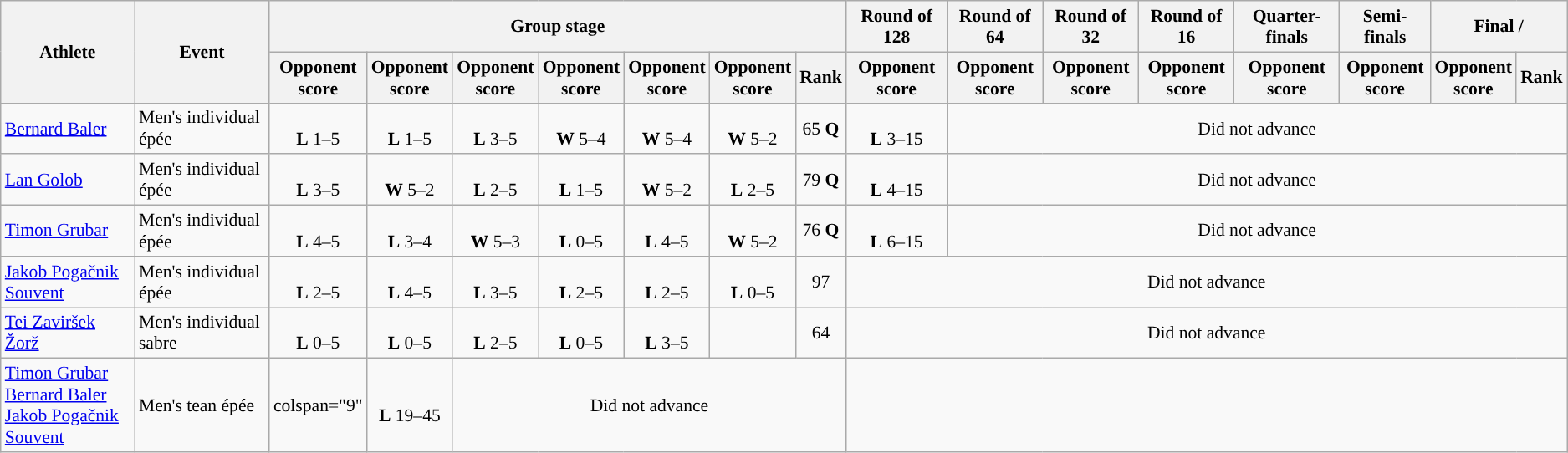<table class="wikitable" style="font-size:90%; text-align:center">
<tr>
<th rowspan="2" width="100">Athlete</th>
<th rowspan="2">Event</th>
<th colspan="7">Group stage</th>
<th>Round of 128</th>
<th>Round of 64</th>
<th>Round of 32</th>
<th>Round of 16</th>
<th>Quarter-finals</th>
<th>Semi-finals</th>
<th colspan="2">Final / </th>
</tr>
<tr>
<th>Opponent<br>score</th>
<th>Opponent<br>score</th>
<th>Opponent<br>score</th>
<th>Opponent<br>score</th>
<th>Opponent<br>score</th>
<th>Opponent<br>score</th>
<th>Rank</th>
<th>Opponent<br>score</th>
<th>Opponent<br>score</th>
<th>Opponent<br>score</th>
<th>Opponent<br>score</th>
<th>Opponent<br>score</th>
<th>Opponent<br>score</th>
<th>Opponent<br>score</th>
<th>Rank</th>
</tr>
<tr>
<td align="left"><a href='#'>Bernard Baler</a></td>
<td align="left">Men's individual épée</td>
<td><br><strong>L</strong> 1–5</td>
<td><br><strong>L</strong> 1–5</td>
<td><br><strong>L</strong> 3–5</td>
<td><br><strong>W</strong> 5–4</td>
<td><br><strong>W</strong> 5–4</td>
<td><br><strong>W</strong> 5–2</td>
<td>65 <strong>Q</strong></td>
<td><br><strong>L</strong> 3–15</td>
<td colspan="7">Did not advance</td>
</tr>
<tr>
<td align="left"><a href='#'>Lan Golob</a></td>
<td align="left">Men's individual épée</td>
<td><br><strong>L</strong> 3–5</td>
<td><br><strong>W</strong> 5–2</td>
<td><br><strong>L</strong> 2–5</td>
<td><br><strong>L</strong> 1–5</td>
<td><br><strong>W</strong> 5–2</td>
<td><br><strong>L</strong> 2–5</td>
<td>79 <strong>Q</strong></td>
<td><br><strong>L</strong> 4–15</td>
<td colspan="7">Did not advance</td>
</tr>
<tr>
<td align="left"><a href='#'>Timon Grubar</a></td>
<td align="left">Men's individual épée</td>
<td><br><strong>L</strong> 4–5</td>
<td><br><strong>L</strong> 3–4</td>
<td><br><strong>W</strong> 5–3</td>
<td><br><strong>L</strong> 0–5</td>
<td><br><strong>L</strong> 4–5</td>
<td><br><strong>W</strong> 5–2</td>
<td>76 <strong>Q</strong></td>
<td><br><strong>L</strong> 6–15</td>
<td colspan="7">Did not advance</td>
</tr>
<tr>
<td align="left"><a href='#'>Jakob Pogačnik Souvent</a></td>
<td align="left">Men's individual épée</td>
<td><br><strong>L</strong> 2–5</td>
<td><br><strong>L</strong> 4–5</td>
<td><br><strong>L</strong> 3–5</td>
<td><br><strong>L</strong> 2–5</td>
<td><br><strong>L</strong> 2–5</td>
<td><br><strong>L</strong> 0–5</td>
<td>97</td>
<td colspan="8">Did not advance</td>
</tr>
<tr>
<td align="left"><a href='#'>Tei Zaviršek Žorž</a></td>
<td align="left">Men's individual sabre</td>
<td><br><strong>L</strong> 0–5</td>
<td><br><strong>L</strong> 0–5</td>
<td><br><strong>L</strong> 2–5</td>
<td><br><strong>L</strong> 0–5</td>
<td><br><strong>L</strong> 3–5</td>
<td></td>
<td>64</td>
<td colspan="8">Did not advance</td>
</tr>
<tr>
<td align="left"><a href='#'>Timon Grubar</a><br><a href='#'>Bernard Baler</a><br><a href='#'>Jakob Pogačnik Souvent</a></td>
<td align="left">Men's tean épée</td>
<td>colspan="9" </td>
<td><br><strong>L</strong> 19–45</td>
<td colspan="5">Did not advance</td>
</tr>
</table>
